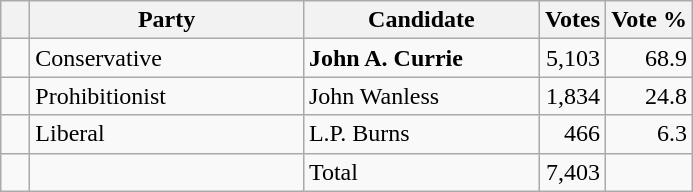<table class="wikitable">
<tr>
<th></th>
<th scope="col" style="width:175px;">Party</th>
<th scope="col" style="width:150px;">Candidate</th>
<th>Votes</th>
<th>Vote %</th>
</tr>
<tr>
<td>   </td>
<td>Conservative</td>
<td><strong>John A. Currie</strong></td>
<td align=right>5,103</td>
<td align=right>68.9</td>
</tr>
<tr>
<td>   </td>
<td>Prohibitionist</td>
<td>John Wanless</td>
<td align=right>1,834</td>
<td align=right>24.8</td>
</tr>
<tr>
<td>   </td>
<td>Liberal</td>
<td>L.P. Burns</td>
<td align=right>466</td>
<td align=right>6.3</td>
</tr>
<tr>
<td></td>
<td></td>
<td>Total</td>
<td align=right>7,403</td>
<td></td>
</tr>
</table>
